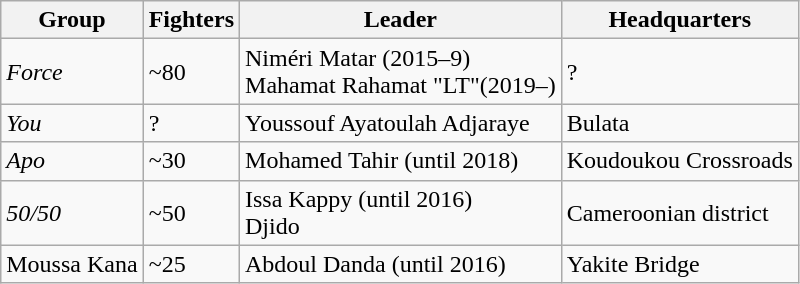<table class="wikitable sortable" style="text-align:left">
<tr>
<th><strong>Group</strong></th>
<th><strong>Fighters</strong></th>
<th><strong>Leader</strong></th>
<th><strong>Headquarters</strong></th>
</tr>
<tr>
<td><em>Force</em></td>
<td>~80</td>
<td>Niméri Matar (2015–9)<br>Mahamat Rahamat "LT"(2019–)</td>
<td>?</td>
</tr>
<tr>
<td><em>You</em></td>
<td>?</td>
<td>Youssouf Ayatoulah Adjaraye</td>
<td>Bulata</td>
</tr>
<tr>
<td><em>Apo</em></td>
<td>~30</td>
<td>Mohamed Tahir (until 2018)</td>
<td>Koudoukou Crossroads</td>
</tr>
<tr>
<td><em>50/50</em></td>
<td>~50</td>
<td>Issa Kappy (until 2016)<br>Djido</td>
<td>Cameroonian district</td>
</tr>
<tr>
<td>Moussa Kana</td>
<td>~25</td>
<td>Abdoul Danda (until 2016)</td>
<td>Yakite Bridge</td>
</tr>
</table>
